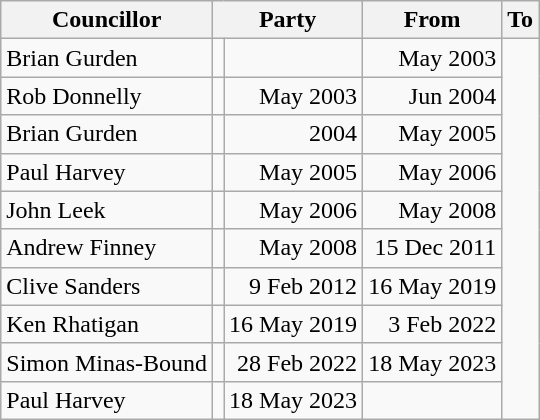<table class=wikitable>
<tr>
<th>Councillor</th>
<th colspan=2>Party</th>
<th>From</th>
<th>To</th>
</tr>
<tr>
<td>Brian Gurden</td>
<td></td>
<td align=right></td>
<td align=right>May 2003</td>
</tr>
<tr>
<td>Rob Donnelly</td>
<td></td>
<td align=right>May 2003</td>
<td align=right>Jun 2004</td>
</tr>
<tr>
<td>Brian Gurden</td>
<td></td>
<td align=right>2004</td>
<td align=right>May 2005</td>
</tr>
<tr>
<td>Paul Harvey</td>
<td></td>
<td align=right>May 2005</td>
<td align=right>May 2006</td>
</tr>
<tr>
<td>John Leek</td>
<td></td>
<td align=right>May 2006</td>
<td align=right>May 2008</td>
</tr>
<tr>
<td>Andrew Finney</td>
<td></td>
<td align=right>May 2008</td>
<td align=right>15 Dec 2011</td>
</tr>
<tr>
<td>Clive Sanders</td>
<td></td>
<td align=right>9 Feb 2012</td>
<td align=right>16 May 2019</td>
</tr>
<tr>
<td>Ken Rhatigan</td>
<td></td>
<td align=right>16 May 2019</td>
<td align=right>3 Feb 2022</td>
</tr>
<tr>
<td>Simon Minas-Bound</td>
<td></td>
<td align=right>28 Feb 2022</td>
<td align=right>18 May 2023</td>
</tr>
<tr>
<td>Paul Harvey</td>
<td></td>
<td align=right>18 May 2023</td>
<td></td>
</tr>
</table>
